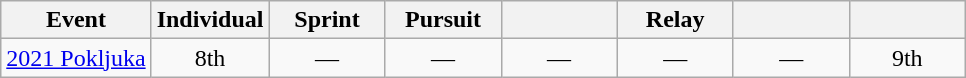<table class="wikitable" style="text-align: center;">
<tr ">
<th>Event</th>
<th style="width:70px;">Individual</th>
<th style="width:70px;">Sprint</th>
<th style="width:70px;">Pursuit</th>
<th style="width:70px;"></th>
<th style="width:70px;">Relay</th>
<th style="width:70px;"></th>
<th style="width:70px;"></th>
</tr>
<tr>
<td align="left"> <a href='#'>2021 Pokljuka</a></td>
<td>8th</td>
<td>—</td>
<td>—</td>
<td>—</td>
<td>—</td>
<td>—</td>
<td>9th</td>
</tr>
</table>
